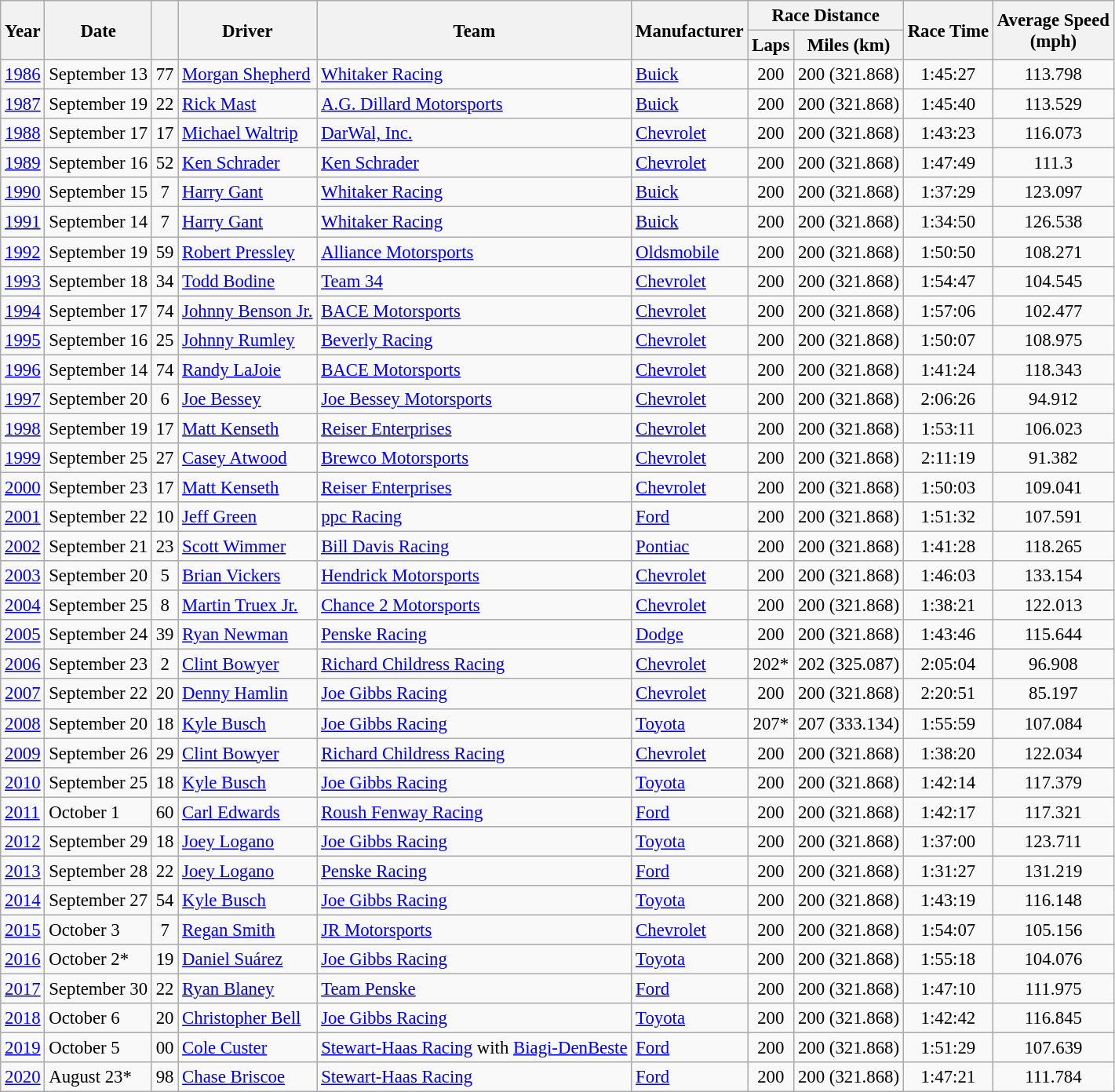<table class="wikitable" style="font-size: 95%;">
<tr>
<th rowspan="2">Year</th>
<th rowspan="2">Date</th>
<th rowspan="2"></th>
<th rowspan="2">Driver</th>
<th rowspan="2">Team</th>
<th rowspan="2">Manufacturer</th>
<th colspan="2">Race Distance</th>
<th rowspan="2">Race Time</th>
<th rowspan="2">Average Speed<br>(mph)</th>
</tr>
<tr>
<th>Laps</th>
<th>Miles (km)</th>
</tr>
<tr>
<td><a href='#'>1986</a></td>
<td>September 13</td>
<td align="center">77</td>
<td><a href='#'>Morgan Shepherd</a></td>
<td><a href='#'>Whitaker Racing</a></td>
<td><a href='#'>Buick</a></td>
<td align="center">200</td>
<td align="center">200 (321.868)</td>
<td align="center">1:45:27</td>
<td align="center">113.798</td>
</tr>
<tr>
<td><a href='#'>1987</a></td>
<td>September 19</td>
<td align="center">22</td>
<td><a href='#'>Rick Mast</a></td>
<td><a href='#'>A.G. Dillard Motorsports</a></td>
<td><a href='#'>Buick</a></td>
<td align="center">200</td>
<td align="center">200 (321.868)</td>
<td align="center">1:45:40</td>
<td align="center">113.529</td>
</tr>
<tr>
<td><a href='#'>1988</a></td>
<td>September 17</td>
<td align="center">17</td>
<td><a href='#'>Michael Waltrip</a></td>
<td><a href='#'>DarWal, Inc.</a></td>
<td><a href='#'>Chevrolet</a></td>
<td align="center">200</td>
<td align="center">200 (321.868)</td>
<td align="center">1:43:23</td>
<td align="center">116.073</td>
</tr>
<tr>
<td><a href='#'>1989</a></td>
<td>September 16</td>
<td align="center">52</td>
<td><a href='#'>Ken Schrader</a></td>
<td><a href='#'>Ken Schrader</a></td>
<td><a href='#'>Chevrolet</a></td>
<td align="center">200</td>
<td align="center">200 (321.868)</td>
<td align="center">1:47:49</td>
<td align="center">111.3</td>
</tr>
<tr>
<td><a href='#'>1990</a></td>
<td>September 15</td>
<td align="center">7</td>
<td><a href='#'>Harry Gant</a></td>
<td><a href='#'>Whitaker Racing</a></td>
<td><a href='#'>Buick</a></td>
<td align="center">200</td>
<td align="center">200 (321.868)</td>
<td align="center">1:37:29</td>
<td align="center">123.097</td>
</tr>
<tr>
<td><a href='#'>1991</a></td>
<td>September 14</td>
<td align="center">7</td>
<td><a href='#'>Harry Gant</a></td>
<td><a href='#'>Whitaker Racing</a></td>
<td><a href='#'>Buick</a></td>
<td align="center">200</td>
<td align="center">200 (321.868)</td>
<td align="center">1:34:50</td>
<td align="center">126.538</td>
</tr>
<tr>
<td><a href='#'>1992</a></td>
<td>September 19</td>
<td align="center">59</td>
<td><a href='#'>Robert Pressley</a></td>
<td><a href='#'>Alliance Motorsports</a></td>
<td><a href='#'>Oldsmobile</a></td>
<td align="center">200</td>
<td align="center">200 (321.868)</td>
<td align="center">1:50:50</td>
<td align="center">108.271</td>
</tr>
<tr>
<td><a href='#'>1993</a></td>
<td>September 18</td>
<td align="center">34</td>
<td><a href='#'>Todd Bodine</a></td>
<td><a href='#'>Team 34</a></td>
<td><a href='#'>Chevrolet</a></td>
<td align="center">200</td>
<td align="center">200 (321.868)</td>
<td align="center">1:54:47</td>
<td align="center">104.545</td>
</tr>
<tr>
<td><a href='#'>1994</a></td>
<td>September 17</td>
<td align="center">74</td>
<td><a href='#'>Johnny Benson Jr.</a></td>
<td><a href='#'>BACE Motorsports</a></td>
<td><a href='#'>Chevrolet</a></td>
<td align="center">200</td>
<td align="center">200 (321.868)</td>
<td align="center">1:57:06</td>
<td align="center">102.477</td>
</tr>
<tr>
<td><a href='#'>1995</a></td>
<td>September 16</td>
<td align="center">25</td>
<td><a href='#'>Johnny Rumley</a></td>
<td><a href='#'>Beverly Racing</a></td>
<td><a href='#'>Chevrolet</a></td>
<td align="center">200</td>
<td align="center">200 (321.868)</td>
<td align="center">1:50:07</td>
<td align="center">108.975</td>
</tr>
<tr>
<td><a href='#'>1996</a></td>
<td>September 14</td>
<td align="center">74</td>
<td><a href='#'>Randy LaJoie</a></td>
<td><a href='#'>BACE Motorsports</a></td>
<td><a href='#'>Chevrolet</a></td>
<td align="center">200</td>
<td align="center">200 (321.868)</td>
<td align="center">1:41:24</td>
<td align="center">118.343</td>
</tr>
<tr>
<td><a href='#'>1997</a></td>
<td>September 20</td>
<td align="center">6</td>
<td><a href='#'>Joe Bessey</a></td>
<td><a href='#'>Joe Bessey Motorsports</a></td>
<td><a href='#'>Chevrolet</a></td>
<td align="center">200</td>
<td align="center">200 (321.868)</td>
<td align="center">2:06:26</td>
<td align="center">94.912</td>
</tr>
<tr>
<td><a href='#'>1998</a></td>
<td>September 19</td>
<td align="center">17</td>
<td><a href='#'>Matt Kenseth</a></td>
<td><a href='#'>Reiser Enterprises</a></td>
<td><a href='#'>Chevrolet</a></td>
<td align="center">200</td>
<td align="center">200 (321.868)</td>
<td align="center">1:53:11</td>
<td align="center">106.023</td>
</tr>
<tr>
<td><a href='#'>1999</a></td>
<td>September 25</td>
<td align="center">27</td>
<td><a href='#'>Casey Atwood</a></td>
<td><a href='#'>Brewco Motorsports</a></td>
<td><a href='#'>Chevrolet</a></td>
<td align="center">200</td>
<td align="center">200 (321.868)</td>
<td align="center">2:11:19</td>
<td align="center">91.382</td>
</tr>
<tr>
<td><a href='#'>2000</a></td>
<td>September 23</td>
<td align="center">17</td>
<td><a href='#'>Matt Kenseth</a></td>
<td><a href='#'>Reiser Enterprises</a></td>
<td><a href='#'>Chevrolet</a></td>
<td align="center">200</td>
<td align="center">200 (321.868)</td>
<td align="center">1:50:03</td>
<td align="center">109.041</td>
</tr>
<tr>
<td><a href='#'>2001</a></td>
<td>September 22</td>
<td align="center">10</td>
<td><a href='#'>Jeff Green</a></td>
<td><a href='#'>ppc Racing</a></td>
<td><a href='#'>Ford</a></td>
<td align="center">200</td>
<td align="center">200 (321.868)</td>
<td align="center">1:51:32</td>
<td align="center">107.591</td>
</tr>
<tr>
<td><a href='#'>2002</a></td>
<td>September 21</td>
<td align="center">23</td>
<td><a href='#'>Scott Wimmer</a></td>
<td><a href='#'>Bill Davis Racing</a></td>
<td><a href='#'>Pontiac</a></td>
<td align="center">200</td>
<td align="center">200 (321.868)</td>
<td align="center">1:41:28</td>
<td align="center">118.265</td>
</tr>
<tr>
<td><a href='#'>2003</a></td>
<td>September 20</td>
<td align="center">5</td>
<td><a href='#'>Brian Vickers</a></td>
<td><a href='#'>Hendrick Motorsports</a></td>
<td><a href='#'>Chevrolet</a></td>
<td align="center">200</td>
<td align="center">200 (321.868)</td>
<td align="center">1:46:03</td>
<td align="center">133.154</td>
</tr>
<tr>
<td><a href='#'>2004</a></td>
<td>September 25</td>
<td align="center">8</td>
<td><a href='#'>Martin Truex Jr.</a></td>
<td><a href='#'>Chance 2 Motorsports</a></td>
<td><a href='#'>Chevrolet</a></td>
<td align="center">200</td>
<td align="center">200 (321.868)</td>
<td align="center">1:38:21</td>
<td align="center">122.013</td>
</tr>
<tr>
<td><a href='#'>2005</a></td>
<td>September 24</td>
<td align="center">39</td>
<td><a href='#'>Ryan Newman</a></td>
<td><a href='#'>Penske Racing</a></td>
<td><a href='#'>Dodge</a></td>
<td align="center">200</td>
<td align="center">200 (321.868)</td>
<td align="center">1:43:46</td>
<td align="center">115.644</td>
</tr>
<tr>
<td><a href='#'>2006</a></td>
<td>September 23</td>
<td align="center">2</td>
<td><a href='#'>Clint Bowyer</a></td>
<td><a href='#'>Richard Childress Racing</a></td>
<td><a href='#'>Chevrolet</a></td>
<td align="center">202*</td>
<td align="center">202 (325.087)</td>
<td align="center">2:05:04</td>
<td align="center">96.908</td>
</tr>
<tr>
<td><a href='#'>2007</a></td>
<td>September 22</td>
<td align="center">20</td>
<td><a href='#'>Denny Hamlin</a></td>
<td><a href='#'>Joe Gibbs Racing</a></td>
<td><a href='#'>Chevrolet</a></td>
<td align="center">200</td>
<td align="center">200 (321.868)</td>
<td align="center">2:20:51</td>
<td align="center">85.197</td>
</tr>
<tr>
<td><a href='#'>2008</a></td>
<td>September 20</td>
<td align="center">18</td>
<td><a href='#'>Kyle Busch</a></td>
<td><a href='#'>Joe Gibbs Racing</a></td>
<td><a href='#'>Toyota</a></td>
<td align="center">207*</td>
<td align="center">207 (333.134)</td>
<td align="center">1:55:59</td>
<td align="center">107.084</td>
</tr>
<tr>
<td><a href='#'>2009</a></td>
<td>September 26</td>
<td align="center">29</td>
<td><a href='#'>Clint Bowyer</a></td>
<td><a href='#'>Richard Childress Racing</a></td>
<td><a href='#'>Chevrolet</a></td>
<td align="center">200</td>
<td align="center">200 (321.868)</td>
<td align="center">1:38:20</td>
<td align="center">122.034</td>
</tr>
<tr>
<td><a href='#'>2010</a></td>
<td>September 25</td>
<td align="center">18</td>
<td><a href='#'>Kyle Busch</a></td>
<td><a href='#'>Joe Gibbs Racing</a></td>
<td><a href='#'>Toyota</a></td>
<td align="center">200</td>
<td align="center">200 (321.868)</td>
<td align="center">1:42:14</td>
<td align="center">117.379</td>
</tr>
<tr>
<td><a href='#'>2011</a></td>
<td>October 1</td>
<td align="center">60</td>
<td><a href='#'>Carl Edwards</a></td>
<td><a href='#'>Roush Fenway Racing</a></td>
<td><a href='#'>Ford</a></td>
<td align="center">200</td>
<td align="center">200 (321.868)</td>
<td align="center">1:42:17</td>
<td align="center">117.321</td>
</tr>
<tr>
<td><a href='#'>2012</a></td>
<td>September 29</td>
<td align="center">18</td>
<td><a href='#'>Joey Logano</a></td>
<td><a href='#'>Joe Gibbs Racing</a></td>
<td><a href='#'>Toyota</a></td>
<td align="center">200</td>
<td align="center">200 (321.868)</td>
<td align="center">1:37:00</td>
<td align="center">123.711</td>
</tr>
<tr>
<td><a href='#'>2013</a></td>
<td>September 28</td>
<td align="center">22</td>
<td><a href='#'>Joey Logano</a></td>
<td><a href='#'>Penske Racing</a></td>
<td><a href='#'>Ford</a></td>
<td align="center">200</td>
<td align="center">200 (321.868)</td>
<td align="center">1:31:27</td>
<td align="center">131.219</td>
</tr>
<tr>
<td><a href='#'>2014</a></td>
<td>September 27</td>
<td align="center">54</td>
<td><a href='#'>Kyle Busch</a></td>
<td><a href='#'>Joe Gibbs Racing</a></td>
<td><a href='#'>Toyota</a></td>
<td align="center">200</td>
<td align="center">200 (321.868)</td>
<td align="center">1:43:19</td>
<td align="center">116.148</td>
</tr>
<tr>
<td><a href='#'>2015</a></td>
<td>October 3</td>
<td align="center">7</td>
<td><a href='#'>Regan Smith</a></td>
<td><a href='#'>JR Motorsports</a></td>
<td><a href='#'>Chevrolet</a></td>
<td align="center">200</td>
<td align="center">200 (321.868)</td>
<td align="center">1:54:07</td>
<td align="center">105.156</td>
</tr>
<tr>
<td><a href='#'>2016</a></td>
<td>October 2*</td>
<td align="center">19</td>
<td><a href='#'>Daniel Suárez</a></td>
<td><a href='#'>Joe Gibbs Racing</a></td>
<td><a href='#'>Toyota</a></td>
<td align="center">200</td>
<td align="center">200 (321.868)</td>
<td align="center">1:55:18</td>
<td align="center">104.076</td>
</tr>
<tr>
<td><a href='#'>2017</a></td>
<td>September 30</td>
<td align="center">22</td>
<td><a href='#'>Ryan Blaney</a></td>
<td><a href='#'>Team Penske</a></td>
<td><a href='#'>Ford</a></td>
<td align="center">200</td>
<td align="center">200 (321.868)</td>
<td align="center">1:47:10</td>
<td align="center">111.975</td>
</tr>
<tr>
<td><a href='#'>2018</a></td>
<td>October 6</td>
<td align="center">20</td>
<td><a href='#'>Christopher Bell</a></td>
<td><a href='#'>Joe Gibbs Racing</a></td>
<td><a href='#'>Toyota</a></td>
<td align="center">200</td>
<td align="center">200 (321.868)</td>
<td align="center">1:42:42</td>
<td align="center">116.845</td>
</tr>
<tr>
<td><a href='#'>2019</a></td>
<td>October 5</td>
<td align="center">00</td>
<td><a href='#'>Cole Custer</a></td>
<td><a href='#'>Stewart-Haas Racing</a> with <a href='#'>Biagi-DenBeste</a></td>
<td><a href='#'>Ford</a></td>
<td align="center">200</td>
<td align="center">200 (321.868)</td>
<td align="center">1:51:29</td>
<td align="center">107.639</td>
</tr>
<tr>
<td><a href='#'>2020</a></td>
<td>August 23*</td>
<td align="center">98</td>
<td><a href='#'>Chase Briscoe</a></td>
<td><a href='#'>Stewart-Haas Racing</a></td>
<td><a href='#'>Ford</a></td>
<td align="center">200</td>
<td align="center">200 (321.868)</td>
<td align="center">1:47:21</td>
<td align="center">111.784</td>
</tr>
</table>
